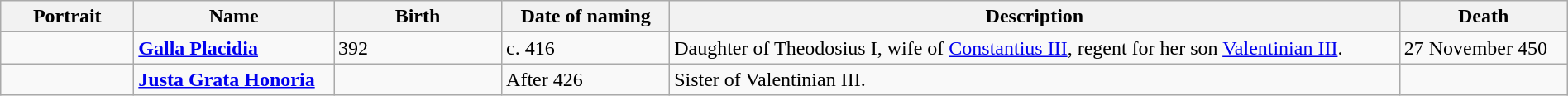<table class="wikitable" width="100%">
<tr>
<th style="width:100px">Portrait</th>
<th>Name</th>
<th style="width:8em">Birth</th>
<th style="width:8em">Date of naming</th>
<th>Description</th>
<th style="width:8em">Death</th>
</tr>
<tr>
<td></td>
<td><strong><a href='#'>Galla Placidia</a></strong><br></td>
<td>392</td>
<td>c. 416</td>
<td>Daughter of Theodosius I, wife of <a href='#'>Constantius III</a>, regent for her son <a href='#'>Valentinian III</a>.</td>
<td>27 November 450</td>
</tr>
<tr>
<td></td>
<td><strong><a href='#'>Justa Grata Honoria</a></strong><br></td>
<td></td>
<td>After 426</td>
<td>Sister of Valentinian III.</td>
<td></td>
</tr>
</table>
